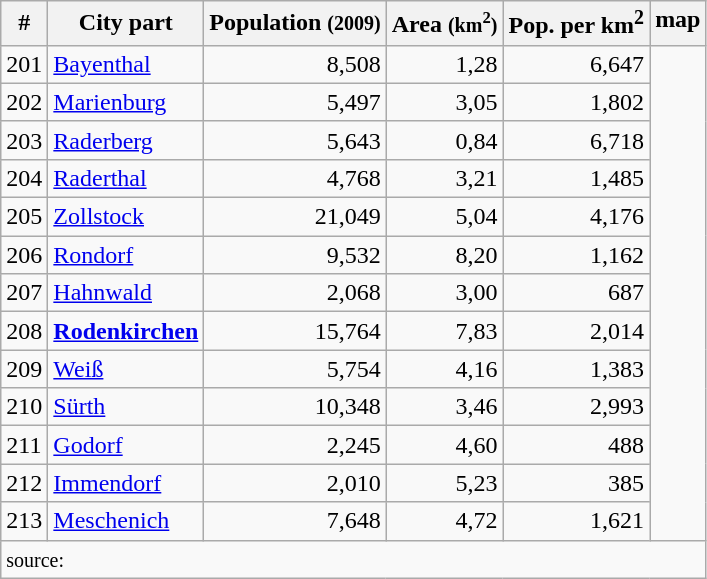<table class="wikitable sortable">
<tr>
<th>#</th>
<th>City part</th>
<th>Population <small>(2009)</small></th>
<th>Area <small>(km<sup>2</sup>)</small></th>
<th>Pop. per km<sup>2</sup></th>
<th style="vertical-align:top;" class="unsortable">map</th>
</tr>
<tr style="text-align:right;">
<td style="text-align:left;">201</td>
<td style="text-align:left;"><a href='#'>Bayenthal</a></td>
<td>8,508</td>
<td>1,28</td>
<td>6,647</td>
<td rowspan="13"></td>
</tr>
<tr style="text-align:right;">
<td style="text-align:left;">202</td>
<td style="text-align:left;"><a href='#'>Marienburg</a></td>
<td>5,497</td>
<td>3,05</td>
<td>1,802</td>
</tr>
<tr style="text-align:right;">
<td style="text-align:left;">203</td>
<td style="text-align:left;"><a href='#'>Raderberg</a></td>
<td>5,643</td>
<td>0,84</td>
<td>6,718</td>
</tr>
<tr style="text-align:right;">
<td style="text-align:left;">204</td>
<td style="text-align:left;"><a href='#'>Raderthal</a></td>
<td>4,768</td>
<td>3,21</td>
<td>1,485</td>
</tr>
<tr style="text-align:right;">
<td style="text-align:left;">205</td>
<td style="text-align:left;"><a href='#'>Zollstock</a></td>
<td>21,049</td>
<td>5,04</td>
<td>4,176</td>
</tr>
<tr style="text-align:right;">
<td style="text-align:left;">206</td>
<td style="text-align:left;"><a href='#'>Rondorf</a></td>
<td>9,532</td>
<td>8,20</td>
<td>1,162</td>
</tr>
<tr style="text-align:right;">
<td style="text-align:left;">207</td>
<td style="text-align:left;"><a href='#'>Hahnwald</a></td>
<td>2,068</td>
<td>3,00</td>
<td>687</td>
</tr>
<tr style="text-align:right;">
<td style="text-align:left;">208</td>
<td style="text-align:left;"><strong><a href='#'>Rodenkirchen</a></strong></td>
<td>15,764</td>
<td>7,83</td>
<td>2,014</td>
</tr>
<tr style="text-align:right;">
<td style="text-align:left;">209</td>
<td style="text-align:left;"><a href='#'>Weiß</a></td>
<td>5,754</td>
<td>4,16</td>
<td>1,383</td>
</tr>
<tr style="text-align:right;">
<td style="text-align:left;">210</td>
<td style="text-align:left;"><a href='#'>Sürth</a></td>
<td>10,348</td>
<td>3,46</td>
<td>2,993</td>
</tr>
<tr style="text-align:right;">
<td style="text-align:left;">211</td>
<td style="text-align:left;"><a href='#'>Godorf</a></td>
<td>2,245</td>
<td>4,60</td>
<td>488</td>
</tr>
<tr style="text-align:right;">
<td style="text-align:left;">212</td>
<td style="text-align:left;"><a href='#'>Immendorf</a></td>
<td>2,010</td>
<td>5,23</td>
<td>385</td>
</tr>
<tr style="text-align:right;">
<td style="text-align:left;">213</td>
<td style="text-align:left;"><a href='#'>Meschenich</a></td>
<td>7,648</td>
<td>4,72</td>
<td>1,621</td>
</tr>
<tr>
<td colspan="6"><small>source:  </small></td>
</tr>
</table>
